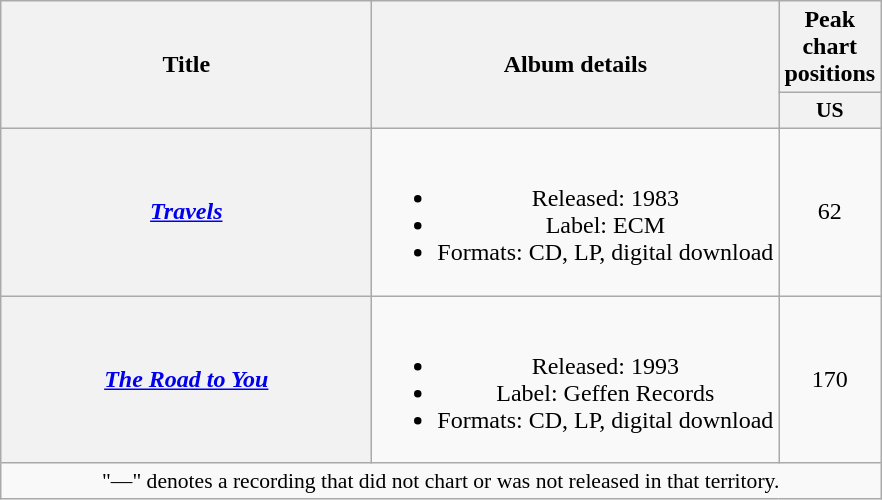<table class="wikitable plainrowheaders" style="text-align:center;">
<tr>
<th scope="col" rowspan="2" style="width:15em;">Title</th>
<th scope="col" rowspan="2">Album details</th>
<th scope="col" colspan="1">Peak chart positions</th>
</tr>
<tr>
<th scope="col" style="width:3em;font-size:90%;">US<br></th>
</tr>
<tr>
<th scope="row"><em><a href='#'>Travels</a></em></th>
<td><br><ul><li>Released: 1983</li><li>Label: ECM</li><li>Formats: CD, LP, digital download</li></ul></td>
<td>62</td>
</tr>
<tr>
<th scope="row"><em><a href='#'>The Road to You</a></em></th>
<td><br><ul><li>Released: 1993</li><li>Label: Geffen Records</li><li>Formats: CD, LP, digital download</li></ul></td>
<td>170</td>
</tr>
<tr>
<td colspan="20" style="font-size:90%">"—" denotes a recording that did not chart or was not released in that territory.</td>
</tr>
</table>
